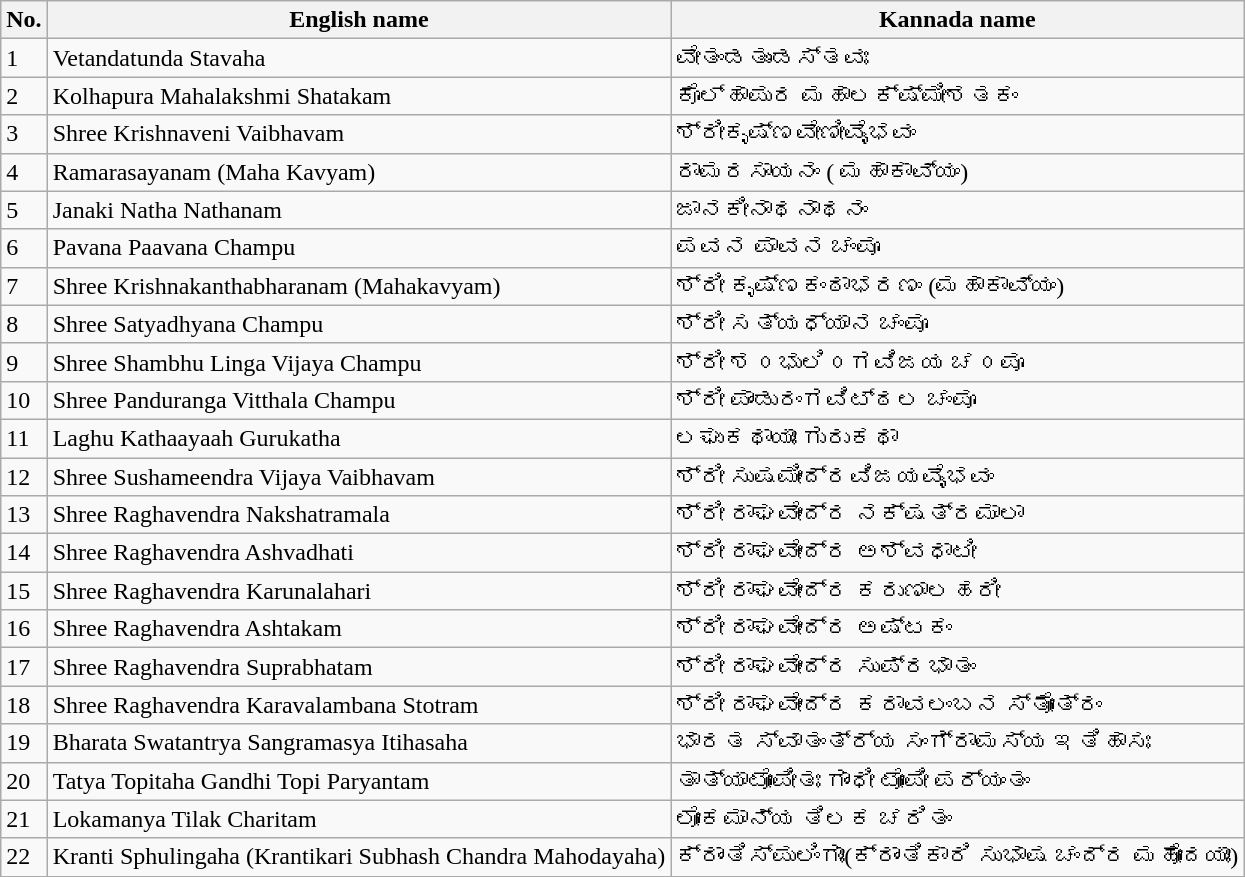<table class="wikitable">
<tr>
<th>No.</th>
<th>English name</th>
<th>Kannada name</th>
</tr>
<tr>
<td>1</td>
<td>Vetandatunda Stavaha</td>
<td>ವೇತಂಡತುಂಡಸ್ತವಃ</td>
</tr>
<tr>
<td>2</td>
<td>Kolhapura Mahalakshmi Shatakam</td>
<td>ಕೊಲ್ಹಾಪುರ ಮಹಾಲಕ್ಷ್ಮೀಶತಕಂ</td>
</tr>
<tr>
<td>3</td>
<td>Shree Krishnaveni Vaibhavam</td>
<td>ಶ್ರೀಕೃಷ್ಣವೇಣೀವೈಭವಂ</td>
</tr>
<tr>
<td>4</td>
<td>Ramarasayanam (Maha Kavyam)</td>
<td>ರಾಮರಸಾಯನಂ ( ಮಹಾಕಾವ್ಯಂ)</td>
</tr>
<tr>
<td>5</td>
<td>Janaki Natha Nathanam</td>
<td>ಜಾನಕೀನಾಥನಾಥನಂ</td>
</tr>
<tr>
<td>6</td>
<td>Pavana Paavana Champu</td>
<td>ಪವನ ಪಾವನ ಚಂಪೂ</td>
</tr>
<tr>
<td>7</td>
<td>Shree Krishnakanthabharanam (Mahakavyam)</td>
<td>ಶ್ರೀ ಕೃಷ್ಣಕಂಠಾಭರಣಂ (ಮಹಾಕಾವ್ಯಂ)</td>
</tr>
<tr>
<td>8</td>
<td>Shree Satyadhyana Champu</td>
<td>ಶ್ರೀ ಸತ್ಯಧ್ಯಾನ ಚಂಪೂ</td>
</tr>
<tr>
<td>9</td>
<td>Shree Shambhu Linga Vijaya Champu</td>
<td>ಶ್ರೀ ಶ೦ಭುಲಿ೦ಗವಿಜಯ ಚ೦ಪೂ</td>
</tr>
<tr>
<td>10</td>
<td>Shree Panduranga Vitthala Champu</td>
<td>ಶ್ರೀ ಪಾಂಡುರಂಗವಿಟ್ಠಲ ಚಂಪೂ</td>
</tr>
<tr>
<td>11</td>
<td>Laghu Kathaayaah Gurukatha</td>
<td>ಲಘುಕಥಾಯಾಃ ಗುರುಕಥಾ</td>
</tr>
<tr>
<td>12</td>
<td>Shree Sushameendra Vijaya Vaibhavam</td>
<td>ಶ್ರೀ ಸುಷಮೀಂದ್ರವಿಜಯವೈಭವಂ</td>
</tr>
<tr>
<td>13</td>
<td>Shree Raghavendra Nakshatramala</td>
<td>ಶ್ರೀ ರಾಘವೇಂದ್ರ ನಕ್ಷತ್ರಮಾಲಾ</td>
</tr>
<tr>
<td>14</td>
<td>Shree Raghavendra Ashvadhati</td>
<td>ಶ್ರೀ ರಾಘವೇಂದ್ರ ಅಶ್ವಧಾಟೀ</td>
</tr>
<tr>
<td>15</td>
<td>Shree Raghavendra Karunalahari</td>
<td>ಶ್ರೀ ರಾಘವೇಂದ್ರ ಕರುಣಾಲಹರೀ</td>
</tr>
<tr>
<td>16</td>
<td>Shree Raghavendra Ashtakam</td>
<td>ಶ್ರೀ ರಾಘವೇಂದ್ರ ಅಷ್ಟಕಂ</td>
</tr>
<tr>
<td>17</td>
<td>Shree Raghavendra Suprabhatam</td>
<td>ಶ್ರೀ ರಾಘವೇಂದ್ರ ಸುಪ್ರಭಾತಂ</td>
</tr>
<tr>
<td>18</td>
<td>Shree Raghavendra Karavalambana Stotram</td>
<td>ಶ್ರೀ ರಾಘವೇಂದ್ರ ಕರಾವಲಂಬನ ಸ್ತೋತ್ರಂ</td>
</tr>
<tr>
<td>19</td>
<td>Bharata Swatantrya Sangramasya Itihasaha</td>
<td>ಭಾರತ ಸ್ವಾತಂತ್ರ್ಯ ಸಂಗ್ರಾಮಸ್ಯ ಇತಿಹಾಸಃ</td>
</tr>
<tr>
<td>20</td>
<td>Tatya Topitaha Gandhi Topi Paryantam</td>
<td>ತಾತ್ಯಾಟೋಪೀತಃ ಗಾಂಧೀ ಟೋಪೀ ಪರ್ಯಂತಂ</td>
</tr>
<tr>
<td>21</td>
<td>Lokamanya Tilak Charitam</td>
<td>ಲೋಕಮಾನ್ಯ ತಿಲಕ ಚರಿತಂ</td>
</tr>
<tr>
<td>22</td>
<td>Kranti Sphulingaha (Krantikari Subhash Chandra Mahodayaha)</td>
<td>ಕ್ರಾಂತಿಸ್ಪುಲಿಂಗಾಃ(ಕ್ರಾಂತಿಕಾರಿ ಸುಭಾಷ ಚಂದ್ರ ಮಹೋದಯಾಃ)</td>
</tr>
</table>
